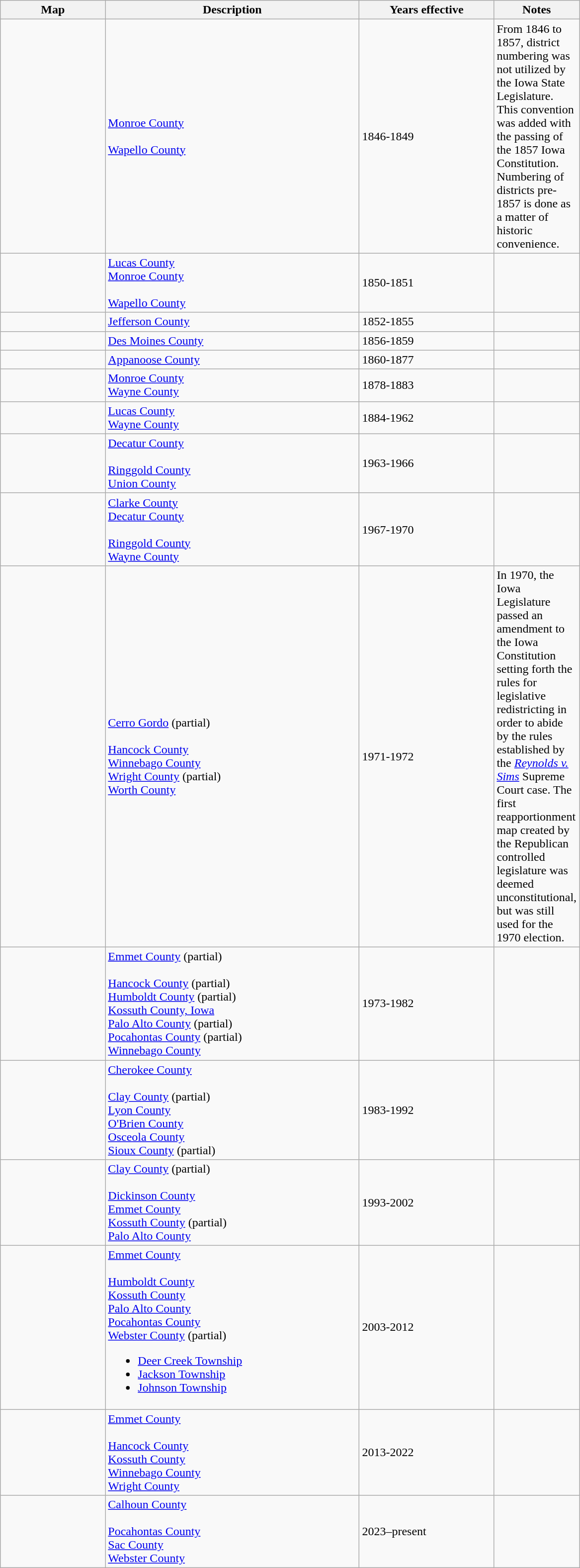<table class="wikitable sortable">
<tr>
<th style="width:100pt;">Map</th>
<th style="width:250pt;">Description</th>
<th style="width:130pt;">Years effective</th>
<th style="width:15pt;">Notes</th>
</tr>
<tr>
<td></td>
<td><a href='#'>Monroe County</a><br><br><a href='#'>Wapello County</a></td>
<td>1846-1849</td>
<td>From 1846 to 1857, district numbering was not utilized by the Iowa State Legislature. This convention was added with the passing of the 1857 Iowa Constitution. Numbering of districts pre-1857 is done as a matter of historic convenience.</td>
</tr>
<tr>
<td></td>
<td><a href='#'>Lucas County</a><br><a href='#'>Monroe County</a><br><br><a href='#'>Wapello County</a></td>
<td>1850-1851</td>
<td></td>
</tr>
<tr>
<td></td>
<td><a href='#'>Jefferson County</a></td>
<td>1852-1855</td>
<td></td>
</tr>
<tr>
<td></td>
<td><a href='#'>Des Moines County</a></td>
<td>1856-1859</td>
<td></td>
</tr>
<tr>
<td></td>
<td><a href='#'>Appanoose County</a></td>
<td>1860-1877</td>
<td></td>
</tr>
<tr>
<td></td>
<td><a href='#'>Monroe County</a><br><a href='#'>Wayne County</a></td>
<td>1878-1883</td>
<td></td>
</tr>
<tr>
<td></td>
<td><a href='#'>Lucas County</a><br><a href='#'>Wayne County</a></td>
<td>1884-1962</td>
<td></td>
</tr>
<tr>
<td></td>
<td><a href='#'>Decatur County</a><br><br><a href='#'>Ringgold County</a><br>
<a href='#'>Union County</a></td>
<td>1963-1966</td>
<td></td>
</tr>
<tr>
<td></td>
<td><a href='#'>Clarke County</a><br><a href='#'>Decatur County</a><br><br><a href='#'>Ringgold County</a><br><a href='#'>Wayne County</a></td>
<td>1967-1970</td>
<td></td>
</tr>
<tr>
<td></td>
<td><a href='#'>Cerro Gordo</a> (partial)<br><br><a href='#'>Hancock County</a><br>
<a href='#'>Winnebago County</a><br>
<a href='#'>Wright County</a> (partial)<br>
<a href='#'>Worth County</a></td>
<td>1971-1972</td>
<td>In 1970, the Iowa Legislature passed an amendment to the Iowa Constitution setting forth the rules for legislative redistricting in order to abide by the rules established by the <em><a href='#'>Reynolds v. Sims</a></em> Supreme Court case. The first reapportionment map created by the Republican controlled legislature was deemed unconstitutional, but was still used for the 1970 election.</td>
</tr>
<tr>
<td></td>
<td><a href='#'>Emmet County</a> (partial)<br><br><a href='#'>Hancock County</a> (partial)<br>
<a href='#'>Humboldt County</a> (partial)<br>
<a href='#'>Kossuth County, Iowa</a><br>
<a href='#'>Palo Alto County</a> (partial)<br>
<a href='#'>Pocahontas County</a> (partial)<br>
<a href='#'>Winnebago County</a></td>
<td>1973-1982</td>
<td></td>
</tr>
<tr>
<td></td>
<td><a href='#'>Cherokee County</a><br><br><a href='#'>Clay County</a> (partial)<br>
<a href='#'>Lyon County</a><br>
<a href='#'>O'Brien County</a><br>
<a href='#'>Osceola County</a><br>
<a href='#'>Sioux County</a> (partial)</td>
<td>1983-1992</td>
<td></td>
</tr>
<tr>
<td></td>
<td><a href='#'>Clay County</a> (partial)<br><br><a href='#'>Dickinson County</a><br>
<a href='#'>Emmet County</a><br>
<a href='#'>Kossuth County</a> (partial)<br>
<a href='#'>Palo Alto County</a></td>
<td>1993-2002</td>
<td></td>
</tr>
<tr>
<td></td>
<td><a href='#'>Emmet County</a><br><br><a href='#'>Humboldt County</a><br>
<a href='#'>Kossuth County</a><br>
<a href='#'>Palo Alto County</a><br>
<a href='#'>Pocahontas County</a><br>
<a href='#'>Webster County</a> (partial)<ul><li><a href='#'>Deer Creek Township</a></li><li><a href='#'>Jackson Township</a></li><li><a href='#'>Johnson Township</a></li></ul></td>
<td>2003-2012</td>
<td></td>
</tr>
<tr>
<td></td>
<td><a href='#'>Emmet County</a><br><br><a href='#'>Hancock County</a><br>
<a href='#'>Kossuth County</a><br>
<a href='#'>Winnebago County</a><br>
<a href='#'>Wright County</a></td>
<td>2013-2022</td>
<td></td>
</tr>
<tr>
<td></td>
<td><a href='#'>Calhoun County</a><br><br><a href='#'>Pocahontas County</a><br>
<a href='#'>Sac County</a><br>
<a href='#'>Webster County</a></td>
<td>2023–present</td>
<td></td>
</tr>
</table>
